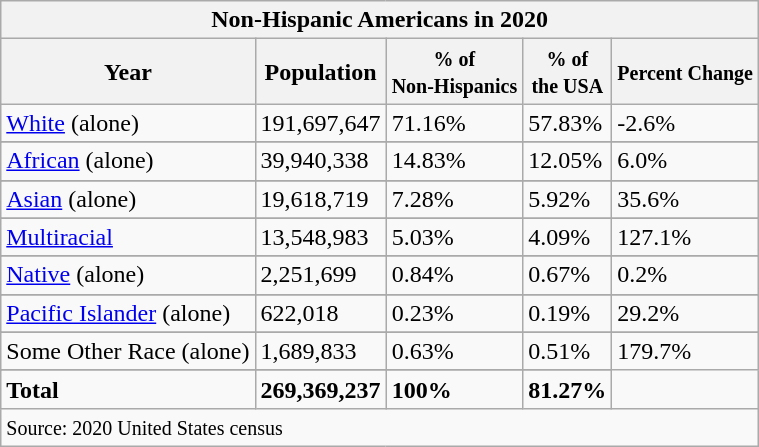<table class="wikitable" style="float: ;">
<tr>
<th colspan="8">Non-Hispanic Americans in 2020</th>
</tr>
<tr>
<th>Year</th>
<th>Population</th>
<th><small>% of<br>Non-Hispanics</small></th>
<th><small>% of<br>the USA</small></th>
<th><small>Percent Change</small></th>
</tr>
<tr>
<td><a href='#'>White</a> (alone)</td>
<td>191,697,647</td>
<td>71.16%</td>
<td>57.83%</td>
<td> -2.6%</td>
</tr>
<tr>
</tr>
<tr>
<td><a href='#'>African</a> (alone)</td>
<td>39,940,338</td>
<td>14.83%</td>
<td>12.05%</td>
<td> 6.0%</td>
</tr>
<tr>
</tr>
<tr>
<td><a href='#'>Asian</a> (alone)</td>
<td>19,618,719</td>
<td>7.28%</td>
<td>5.92%</td>
<td> 35.6%</td>
</tr>
<tr>
</tr>
<tr>
<td><a href='#'>Multiracial</a></td>
<td>13,548,983</td>
<td>5.03%</td>
<td>4.09%</td>
<td> 127.1%</td>
</tr>
<tr>
</tr>
<tr>
<td><a href='#'>Native</a> (alone)</td>
<td>2,251,699</td>
<td>0.84%</td>
<td>0.67%</td>
<td> 0.2%</td>
</tr>
<tr>
</tr>
<tr>
<td><a href='#'>Pacific Islander</a> (alone)</td>
<td>622,018</td>
<td>0.23%</td>
<td>0.19%</td>
<td> 29.2%</td>
</tr>
<tr>
</tr>
<tr>
<td>Some Other Race (alone)</td>
<td>1,689,833</td>
<td>0.63%</td>
<td>0.51%</td>
<td> 179.7%</td>
</tr>
<tr>
</tr>
<tr>
<td><strong>Total</strong></td>
<td><strong>269,369,237</strong></td>
<td><strong>100%</strong></td>
<td><strong>81.27%</strong></td>
</tr>
<tr>
<td colspan="8" style="text-align:left;"><small>Source: 2020 United States census</small></td>
</tr>
</table>
